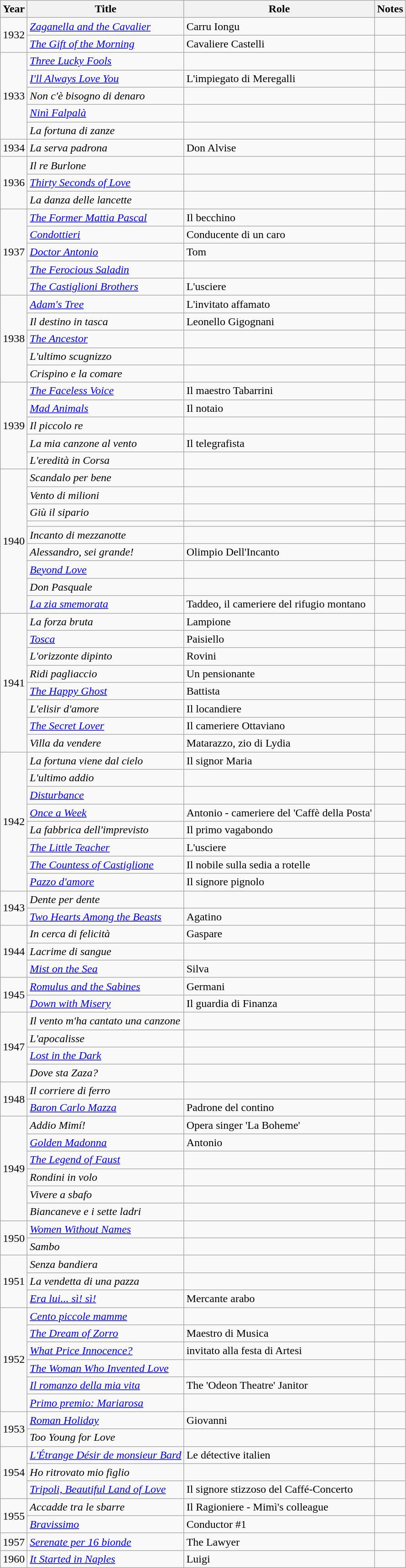<table class="wikitable sortable">
<tr>
<th>Year</th>
<th>Title</th>
<th>Role</th>
<th class="unsortable">Notes</th>
</tr>
<tr>
<td rowspan=2>1932</td>
<td><em><a href='#'>Zaganella and the Cavalier</a></em></td>
<td>Carru Iongu</td>
<td></td>
</tr>
<tr>
<td><em><a href='#'>The Gift of the Morning</a></em></td>
<td>Cavaliere Castelli</td>
<td></td>
</tr>
<tr>
<td rowspan=5>1933</td>
<td><em><a href='#'>Three Lucky Fools</a></em></td>
<td></td>
<td></td>
</tr>
<tr>
<td><em><a href='#'>I'll Always Love You</a></em></td>
<td>L'impiegato di Meregalli</td>
<td></td>
</tr>
<tr>
<td><em>Non c'è bisogno di denaro</em></td>
<td></td>
<td></td>
</tr>
<tr>
<td><em><a href='#'>Ninì Falpalà</a></em></td>
<td></td>
<td></td>
</tr>
<tr>
<td><em>La fortuna di zanze</em></td>
<td></td>
<td></td>
</tr>
<tr>
<td>1934</td>
<td><em>La serva padrona</em></td>
<td>Don Alvise</td>
<td></td>
</tr>
<tr>
<td rowspan=3>1936</td>
<td><em>Il re Burlone</em></td>
<td></td>
<td></td>
</tr>
<tr>
<td><em><a href='#'>Thirty Seconds of Love</a></em></td>
<td></td>
<td></td>
</tr>
<tr>
<td><em>La danza delle lancette</em></td>
<td></td>
<td></td>
</tr>
<tr>
<td rowspan=5>1937</td>
<td><em><a href='#'>The Former Mattia Pascal</a></em></td>
<td>Il becchino</td>
<td></td>
</tr>
<tr>
<td><em><a href='#'>Condottieri</a></em></td>
<td>Conducente di un caro</td>
<td></td>
</tr>
<tr>
<td><em><a href='#'>Doctor Antonio</a></em></td>
<td>Tom</td>
<td></td>
</tr>
<tr>
<td><em><a href='#'>The Ferocious Saladin</a></em></td>
<td></td>
<td></td>
</tr>
<tr>
<td><em><a href='#'>The Castiglioni Brothers</a></em></td>
<td>L'usciere</td>
<td></td>
</tr>
<tr>
<td rowspan=5>1938</td>
<td><em><a href='#'>Adam's Tree</a></em></td>
<td>L'invitato affamato</td>
<td></td>
</tr>
<tr>
<td><em>Il destino in tasca</em></td>
<td>Leonello Gigognani</td>
<td></td>
</tr>
<tr>
<td><em><a href='#'>The Ancestor</a></em></td>
<td></td>
<td></td>
</tr>
<tr>
<td><em>L'ultimo scugnizzo</em></td>
<td></td>
<td></td>
</tr>
<tr>
<td><em>Crispino e la comare</em></td>
<td></td>
<td></td>
</tr>
<tr>
<td rowspan=5>1939</td>
<td><em><a href='#'>The Faceless Voice</a></em></td>
<td>Il maestro Tabarrini</td>
<td></td>
</tr>
<tr>
<td><em><a href='#'>Mad Animals</a></em></td>
<td>Il notaio</td>
<td></td>
</tr>
<tr>
<td><em>Il piccolo re</em></td>
<td></td>
<td></td>
</tr>
<tr>
<td><em>La mia canzone al vento</em></td>
<td>Il telegrafista</td>
<td></td>
</tr>
<tr>
<td><em>L'eredità in Corsa</em></td>
<td></td>
<td></td>
</tr>
<tr>
<td rowspan=9>1940</td>
<td><em>Scandalo per bene</em></td>
<td></td>
<td></td>
</tr>
<tr>
<td><em>Vento di milioni</em></td>
<td></td>
<td></td>
</tr>
<tr>
<td><em>Giù il sipario</em></td>
<td></td>
<td></td>
</tr>
<tr>
<td><em></em></td>
<td></td>
<td></td>
</tr>
<tr>
<td><em>Incanto di mezzanotte</em></td>
<td></td>
<td></td>
</tr>
<tr>
<td><em>Alessandro, sei grande!</em></td>
<td>Olimpio Dell'Incanto</td>
<td></td>
</tr>
<tr>
<td><em><a href='#'>Beyond Love</a></em></td>
<td></td>
<td></td>
</tr>
<tr>
<td><em>Don Pasquale</em></td>
<td></td>
<td></td>
</tr>
<tr>
<td><em><a href='#'>La zia smemorata</a></em></td>
<td>Taddeo, il cameriere del rifugio montano</td>
<td></td>
</tr>
<tr>
<td rowspan=8>1941</td>
<td><em>La forza bruta</em></td>
<td>Lampione</td>
<td></td>
</tr>
<tr>
<td><em><a href='#'>Tosca</a></em></td>
<td>Paisiello</td>
<td></td>
</tr>
<tr>
<td><em>L'orizzonte dipinto</em></td>
<td>Rovini</td>
<td></td>
</tr>
<tr>
<td><em>Ridi pagliaccio</em></td>
<td>Un pensionante</td>
<td></td>
</tr>
<tr>
<td><em><a href='#'>The Happy Ghost</a></em></td>
<td>Battista</td>
<td></td>
</tr>
<tr>
<td><em>L'elisir d'amore</em></td>
<td>Il locandiere</td>
<td></td>
</tr>
<tr>
<td><em><a href='#'>The Secret Lover</a></em></td>
<td>Il cameriere Ottaviano</td>
<td></td>
</tr>
<tr>
<td><em>Villa da vendere</em></td>
<td>Matarazzo, zio di Lydia</td>
<td></td>
</tr>
<tr>
<td rowspan=8>1942</td>
<td><em>La fortuna viene dal cielo</em></td>
<td>Il signor Maria</td>
<td></td>
</tr>
<tr>
<td><em>L'ultimo addio</em></td>
<td></td>
<td></td>
</tr>
<tr>
<td><em><a href='#'>Disturbance</a></em></td>
<td></td>
<td></td>
</tr>
<tr>
<td><em><a href='#'>Once a Week</a></em></td>
<td>Antonio - cameriere del 'Caffè della Posta'</td>
<td></td>
</tr>
<tr>
<td><em>La fabbrica dell'imprevisto</em></td>
<td>Il primo vagabondo</td>
<td></td>
</tr>
<tr>
<td><em><a href='#'>The Little Teacher</a></em></td>
<td>L'usciere</td>
<td></td>
</tr>
<tr>
<td><em><a href='#'>The Countess of Castiglione</a></em></td>
<td>Il nobile sulla sedia a rotelle</td>
<td></td>
</tr>
<tr>
<td><em><a href='#'>Pazzo d'amore</a></em></td>
<td>Il signore pignolo</td>
<td></td>
</tr>
<tr>
<td rowspan=2>1943</td>
<td><em>Dente per dente</em></td>
<td></td>
<td></td>
</tr>
<tr>
<td><em><a href='#'>Two Hearts Among the Beasts</a></em></td>
<td>Agatino</td>
<td></td>
</tr>
<tr>
<td rowspan=3>1944</td>
<td><em>In cerca di felicità</em></td>
<td>Gaspare</td>
<td></td>
</tr>
<tr>
<td><em>Lacrime di sangue</em></td>
<td></td>
<td></td>
</tr>
<tr>
<td><em><a href='#'>Mist on the Sea</a></em></td>
<td>Silva</td>
<td></td>
</tr>
<tr>
<td rowspan=2>1945</td>
<td><em><a href='#'>Romulus and the Sabines</a></em></td>
<td>Germani</td>
<td></td>
</tr>
<tr>
<td><em><a href='#'>Down with Misery</a></em></td>
<td>Il guardia di Finanza</td>
<td></td>
</tr>
<tr>
<td rowspan=4>1947</td>
<td><em>Il vento m'ha cantato una canzone</em></td>
<td></td>
<td></td>
</tr>
<tr>
<td><em>L'apocalisse</em></td>
<td></td>
<td></td>
</tr>
<tr>
<td><em><a href='#'>Lost in the Dark</a></em></td>
<td></td>
<td></td>
</tr>
<tr>
<td><em>Dove sta Zaza?</em></td>
<td></td>
<td></td>
</tr>
<tr>
<td rowspan=2>1948</td>
<td><em>Il corriere di ferro</em></td>
<td></td>
<td></td>
</tr>
<tr>
<td><em><a href='#'>Baron Carlo Mazza</a></em></td>
<td>Padrone del contino</td>
<td></td>
</tr>
<tr>
<td rowspan=6>1949</td>
<td><em>Addio Mimí!</em></td>
<td>Opera singer 'La Boheme'</td>
<td></td>
</tr>
<tr>
<td><em><a href='#'>Golden Madonna</a></em></td>
<td>Antonio</td>
<td></td>
</tr>
<tr>
<td><em><a href='#'>The Legend of Faust</a></em></td>
<td></td>
<td></td>
</tr>
<tr>
<td><em>Rondini in volo</em></td>
<td></td>
<td></td>
</tr>
<tr>
<td><em>Vivere a sbafo</em></td>
<td></td>
<td></td>
</tr>
<tr>
<td><em>Biancaneve e i sette ladri</em></td>
<td></td>
<td></td>
</tr>
<tr>
<td rowspan=2>1950</td>
<td><em><a href='#'>Women Without Names</a></em></td>
<td></td>
<td></td>
</tr>
<tr>
<td><em>Sambo</em></td>
<td></td>
<td></td>
</tr>
<tr>
<td rowspan=3>1951</td>
<td><em>Senza bandiera</em></td>
<td></td>
<td></td>
</tr>
<tr>
<td><em>La vendetta di una pazza</em></td>
<td></td>
<td></td>
</tr>
<tr>
<td><em><a href='#'>Era lui... sì! sì!</a></em></td>
<td>Mercante arabo</td>
<td></td>
</tr>
<tr>
<td rowspan=6>1952</td>
<td><em><a href='#'>Cento piccole mamme</a></em></td>
<td></td>
<td></td>
</tr>
<tr>
<td><em><a href='#'>The Dream of Zorro</a></em></td>
<td>Maestro di Musica</td>
<td></td>
</tr>
<tr>
<td><em><a href='#'>What Price Innocence?</a></em></td>
<td>invitato alla festa di Artesi</td>
<td></td>
</tr>
<tr>
<td><em><a href='#'>The Woman Who Invented Love</a></em></td>
<td></td>
<td></td>
</tr>
<tr>
<td><em><a href='#'>Il romanzo della mia vita</a></em></td>
<td>The 'Odeon Theatre' Janitor</td>
<td></td>
</tr>
<tr>
<td><em><a href='#'>Primo premio: Mariarosa</a></em></td>
<td></td>
<td></td>
</tr>
<tr>
<td rowspan=2>1953</td>
<td><em><a href='#'>Roman Holiday</a></em></td>
<td>Giovanni</td>
<td></td>
</tr>
<tr>
<td><em>Too Young for Love</em></td>
<td></td>
<td></td>
</tr>
<tr>
<td rowspan=3>1954</td>
<td><em><a href='#'>L'Étrange Désir de monsieur Bard</a></em></td>
<td>Le détective italien</td>
<td></td>
</tr>
<tr>
<td><em>Ho ritrovato mio figlio</em></td>
<td></td>
<td></td>
</tr>
<tr>
<td><em><a href='#'>Tripoli, Beautiful Land of Love</a></em></td>
<td>Il signore stizzoso del Caffé-Concerto</td>
<td></td>
</tr>
<tr>
<td rowspan=2>1955</td>
<td><em>Accadde tra le sbarre</em></td>
<td>Il Ragioniere - Mimì's colleague</td>
<td></td>
</tr>
<tr>
<td><em><a href='#'>Bravissimo</a></em></td>
<td>Conductor #1</td>
<td></td>
</tr>
<tr>
<td>1957</td>
<td><em><a href='#'>Serenate per 16 bionde</a></em></td>
<td>The Lawyer</td>
<td></td>
</tr>
<tr>
<td rowspan=1>1960</td>
<td><em><a href='#'>It Started in Naples</a></em></td>
<td>Luigi</td>
<td></td>
</tr>
</table>
